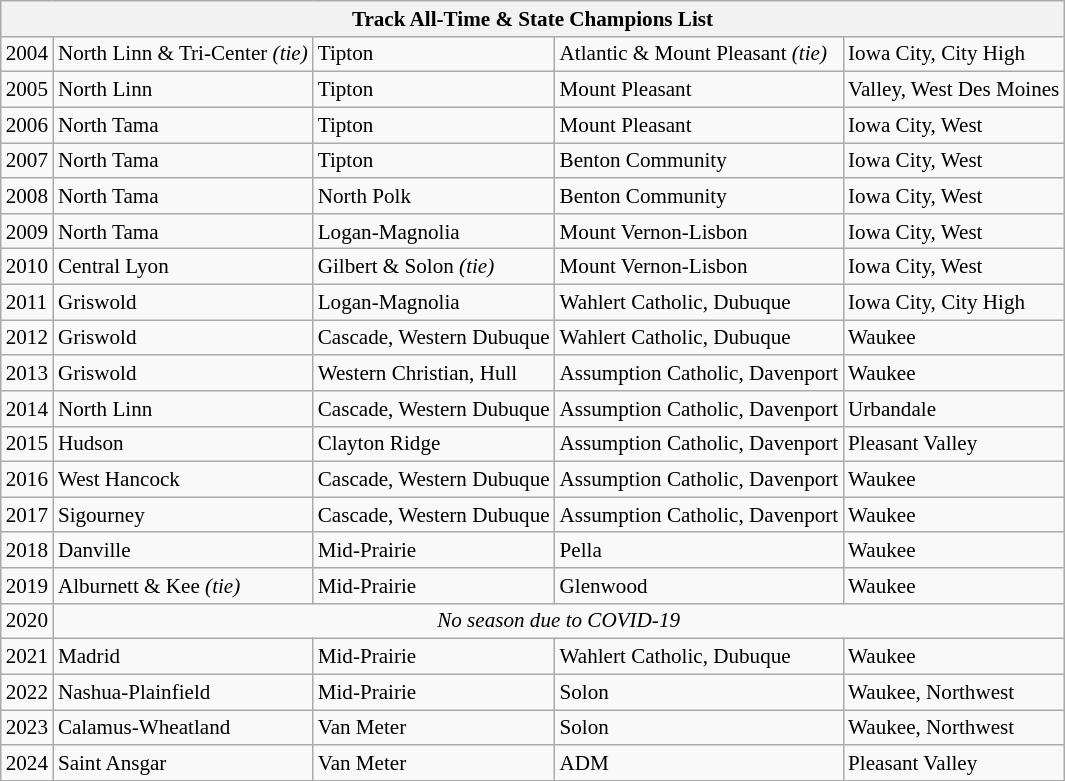<table class="wikitable" style="font-size:88%; min-width:40em">
<tr>
<th colspan=5>Track All-Time & State Champions List</th>
</tr>
<tr>
<td>2004</td>
<td>North Linn & Tri-Center <em>(tie)</em></td>
<td>Tipton</td>
<td>Atlantic & Mount Pleasant <em>(tie)</em></td>
<td>Iowa City, City High</td>
</tr>
<tr>
<td>2005</td>
<td>North Linn</td>
<td>Tipton</td>
<td>Mount Pleasant</td>
<td>Valley, West Des Moines</td>
</tr>
<tr>
<td>2006</td>
<td>North Tama</td>
<td>Tipton</td>
<td>Mount Pleasant</td>
<td>Iowa City, West</td>
</tr>
<tr>
<td>2007</td>
<td>North Tama</td>
<td>Tipton</td>
<td>Benton Community</td>
<td>Iowa City, West</td>
</tr>
<tr>
<td>2008</td>
<td>North Tama</td>
<td>North Polk</td>
<td>Benton Community</td>
<td>Iowa City, West</td>
</tr>
<tr>
<td>2009</td>
<td>North Tama</td>
<td>Logan-Magnolia</td>
<td>Mount Vernon-Lisbon</td>
<td>Iowa City, West</td>
</tr>
<tr>
<td>2010</td>
<td>Central Lyon</td>
<td>Gilbert & Solon <em>(tie)</em></td>
<td>Mount Vernon-Lisbon</td>
<td>Iowa City, West</td>
</tr>
<tr>
<td>2011</td>
<td>Griswold</td>
<td>Logan-Magnolia</td>
<td>Wahlert Catholic, Dubuque</td>
<td>Iowa City, City High</td>
</tr>
<tr>
<td>2012</td>
<td>Griswold</td>
<td>Cascade, Western Dubuque</td>
<td>Wahlert Catholic, Dubuque</td>
<td>Waukee</td>
</tr>
<tr>
<td>2013</td>
<td>Griswold</td>
<td>Western Christian, Hull</td>
<td>Assumption Catholic, Davenport</td>
<td>Waukee</td>
</tr>
<tr>
<td>2014</td>
<td>North Linn</td>
<td>Cascade, Western Dubuque</td>
<td>Assumption Catholic, Davenport</td>
<td>Urbandale</td>
</tr>
<tr>
<td>2015</td>
<td>Hudson</td>
<td>Clayton Ridge</td>
<td>Assumption Catholic, Davenport</td>
<td>Pleasant Valley</td>
</tr>
<tr>
<td>2016</td>
<td>West Hancock</td>
<td>Cascade, Western Dubuque</td>
<td>Assumption Catholic, Davenport</td>
<td>Waukee</td>
</tr>
<tr>
<td>2017</td>
<td>Sigourney</td>
<td>Cascade, Western Dubuque</td>
<td>Assumption Catholic, Davenport</td>
<td>Waukee</td>
</tr>
<tr>
<td>2018</td>
<td>Danville</td>
<td>Mid-Prairie</td>
<td>Pella</td>
<td>Waukee</td>
</tr>
<tr>
<td>2019</td>
<td>Alburnett & Kee <em>(tie)</em></td>
<td>Mid-Prairie</td>
<td>Glenwood</td>
<td>Waukee</td>
</tr>
<tr>
<td>2020</td>
<td colspan="4" style="text-align:center;"><em>No season due to COVID-19</em></td>
</tr>
<tr>
<td>2021</td>
<td>Madrid</td>
<td>Mid-Prairie</td>
<td>Wahlert Catholic, Dubuque</td>
<td>Waukee</td>
</tr>
<tr>
<td>2022</td>
<td>Nashua-Plainfield</td>
<td>Mid-Prairie</td>
<td>Solon</td>
<td>Waukee, Northwest</td>
</tr>
<tr>
<td>2023</td>
<td>Calamus-Wheatland</td>
<td>Van Meter</td>
<td>Solon</td>
<td>Waukee, Northwest</td>
</tr>
<tr>
<td>2024</td>
<td>Saint Ansgar</td>
<td>Van Meter</td>
<td>ADM</td>
<td>Pleasant Valley</td>
</tr>
</table>
